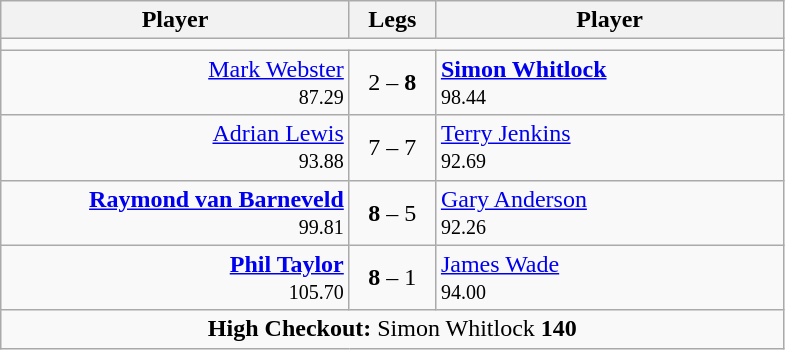<table class=wikitable style="text-align:center">
<tr>
<th width=225>Player</th>
<th width=50>Legs</th>
<th width=225>Player</th>
</tr>
<tr align=center>
<td colspan="3"></td>
</tr>
<tr align=left>
<td align=right><a href='#'>Mark Webster</a>  <br> <small><span>87.29</span></small></td>
<td align=center>2 – <strong>8</strong></td>
<td> <strong><a href='#'>Simon Whitlock</a></strong> <br> <small><span>98.44</span></small></td>
</tr>
<tr align=left>
<td align=right><a href='#'>Adrian Lewis</a>  <br> <small><span>93.88</span></small></td>
<td align=center>7 – 7</td>
<td> <a href='#'>Terry Jenkins</a> <br> <small><span>92.69</span></small></td>
</tr>
<tr align=left>
<td align=right><strong><a href='#'>Raymond van Barneveld</a></strong>  <br> <small><span>99.81</span></small></td>
<td align=center><strong>8</strong> – 5</td>
<td> <a href='#'>Gary Anderson</a> <br> <small><span>92.26</span></small></td>
</tr>
<tr align=left>
<td align=right><strong><a href='#'>Phil Taylor</a></strong>  <br> <small><span>105.70</span></small></td>
<td align=center><strong>8</strong> – 1</td>
<td> <a href='#'>James Wade</a> <br> <small><span>94.00</span></small></td>
</tr>
<tr align=center>
<td colspan="3"><strong>High Checkout:</strong> Simon Whitlock <strong>140</strong></td>
</tr>
</table>
